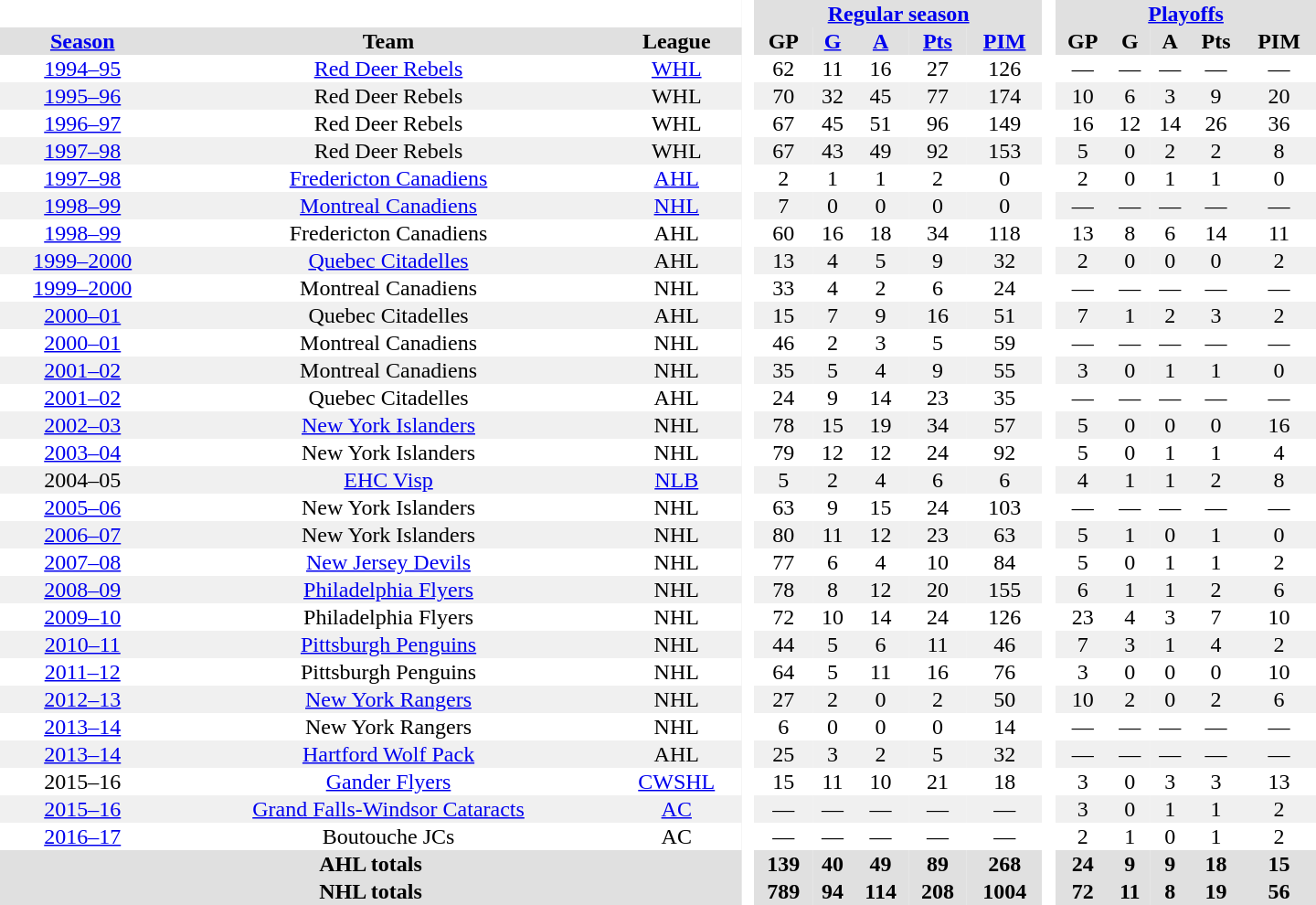<table border="0" cellpadding="1" cellspacing="0" style="text-align:center; width:60em;">
<tr style="background:#e0e0e0;">
<th colspan="3"  bgcolor="#ffffff"> </th>
<th rowspan="100" bgcolor="#ffffff"> </th>
<th colspan="5"><a href='#'>Regular season</a></th>
<th rowspan="100" bgcolor="#ffffff"> </th>
<th colspan="5"><a href='#'>Playoffs</a></th>
</tr>
<tr style="background:#e0e0e0;">
<th><a href='#'>Season</a></th>
<th>Team</th>
<th>League</th>
<th>GP</th>
<th><a href='#'>G</a></th>
<th><a href='#'>A</a></th>
<th><a href='#'>Pts</a></th>
<th><a href='#'>PIM</a></th>
<th>GP</th>
<th>G</th>
<th>A</th>
<th>Pts</th>
<th>PIM</th>
</tr>
<tr>
<td><a href='#'>1994–95</a></td>
<td><a href='#'>Red Deer Rebels</a></td>
<td><a href='#'>WHL</a></td>
<td>62</td>
<td>11</td>
<td>16</td>
<td>27</td>
<td>126</td>
<td>—</td>
<td>—</td>
<td>—</td>
<td>—</td>
<td>—</td>
</tr>
<tr bgcolor="#f0f0f0">
<td><a href='#'>1995–96</a></td>
<td>Red Deer Rebels</td>
<td>WHL</td>
<td>70</td>
<td>32</td>
<td>45</td>
<td>77</td>
<td>174</td>
<td>10</td>
<td>6</td>
<td>3</td>
<td>9</td>
<td>20</td>
</tr>
<tr>
<td><a href='#'>1996–97</a></td>
<td>Red Deer Rebels</td>
<td>WHL</td>
<td>67</td>
<td>45</td>
<td>51</td>
<td>96</td>
<td>149</td>
<td>16</td>
<td>12</td>
<td>14</td>
<td>26</td>
<td>36</td>
</tr>
<tr bgcolor="#f0f0f0">
<td><a href='#'>1997–98</a></td>
<td>Red Deer Rebels</td>
<td>WHL</td>
<td>67</td>
<td>43</td>
<td>49</td>
<td>92</td>
<td>153</td>
<td>5</td>
<td>0</td>
<td>2</td>
<td>2</td>
<td>8</td>
</tr>
<tr>
<td><a href='#'>1997–98</a></td>
<td><a href='#'>Fredericton Canadiens</a></td>
<td><a href='#'>AHL</a></td>
<td>2</td>
<td>1</td>
<td>1</td>
<td>2</td>
<td>0</td>
<td>2</td>
<td>0</td>
<td>1</td>
<td>1</td>
<td>0</td>
</tr>
<tr bgcolor="#f0f0f0">
<td><a href='#'>1998–99</a></td>
<td><a href='#'>Montreal Canadiens</a></td>
<td><a href='#'>NHL</a></td>
<td>7</td>
<td>0</td>
<td>0</td>
<td>0</td>
<td>0</td>
<td>—</td>
<td>—</td>
<td>—</td>
<td>—</td>
<td>—</td>
</tr>
<tr>
<td><a href='#'>1998–99</a></td>
<td>Fredericton Canadiens</td>
<td>AHL</td>
<td>60</td>
<td>16</td>
<td>18</td>
<td>34</td>
<td>118</td>
<td>13</td>
<td>8</td>
<td>6</td>
<td>14</td>
<td>11</td>
</tr>
<tr bgcolor="#f0f0f0">
<td><a href='#'>1999–2000</a></td>
<td><a href='#'>Quebec Citadelles</a></td>
<td>AHL</td>
<td>13</td>
<td>4</td>
<td>5</td>
<td>9</td>
<td>32</td>
<td>2</td>
<td>0</td>
<td>0</td>
<td>0</td>
<td>2</td>
</tr>
<tr>
<td><a href='#'>1999–2000</a></td>
<td>Montreal Canadiens</td>
<td>NHL</td>
<td>33</td>
<td>4</td>
<td>2</td>
<td>6</td>
<td>24</td>
<td>—</td>
<td>—</td>
<td>—</td>
<td>—</td>
<td>—</td>
</tr>
<tr bgcolor="#f0f0f0">
<td><a href='#'>2000–01</a></td>
<td>Quebec Citadelles</td>
<td>AHL</td>
<td>15</td>
<td>7</td>
<td>9</td>
<td>16</td>
<td>51</td>
<td>7</td>
<td>1</td>
<td>2</td>
<td>3</td>
<td>2</td>
</tr>
<tr>
<td><a href='#'>2000–01</a></td>
<td>Montreal Canadiens</td>
<td>NHL</td>
<td>46</td>
<td>2</td>
<td>3</td>
<td>5</td>
<td>59</td>
<td>—</td>
<td>—</td>
<td>—</td>
<td>—</td>
<td>—</td>
</tr>
<tr bgcolor="#f0f0f0">
<td><a href='#'>2001–02</a></td>
<td>Montreal Canadiens</td>
<td>NHL</td>
<td>35</td>
<td>5</td>
<td>4</td>
<td>9</td>
<td>55</td>
<td>3</td>
<td>0</td>
<td>1</td>
<td>1</td>
<td>0</td>
</tr>
<tr>
<td><a href='#'>2001–02</a></td>
<td>Quebec Citadelles</td>
<td>AHL</td>
<td>24</td>
<td>9</td>
<td>14</td>
<td>23</td>
<td>35</td>
<td>—</td>
<td>—</td>
<td>—</td>
<td>—</td>
<td>—</td>
</tr>
<tr bgcolor="#f0f0f0">
<td><a href='#'>2002–03</a></td>
<td><a href='#'>New York Islanders</a></td>
<td>NHL</td>
<td>78</td>
<td>15</td>
<td>19</td>
<td>34</td>
<td>57</td>
<td>5</td>
<td>0</td>
<td>0</td>
<td>0</td>
<td>16</td>
</tr>
<tr>
<td><a href='#'>2003–04</a></td>
<td>New York Islanders</td>
<td>NHL</td>
<td>79</td>
<td>12</td>
<td>12</td>
<td>24</td>
<td>92</td>
<td>5</td>
<td>0</td>
<td>1</td>
<td>1</td>
<td>4</td>
</tr>
<tr bgcolor="#f0f0f0">
<td>2004–05</td>
<td><a href='#'>EHC Visp</a></td>
<td><a href='#'>NLB</a></td>
<td>5</td>
<td>2</td>
<td>4</td>
<td>6</td>
<td>6</td>
<td>4</td>
<td>1</td>
<td>1</td>
<td>2</td>
<td>8</td>
</tr>
<tr>
<td><a href='#'>2005–06</a></td>
<td>New York Islanders</td>
<td>NHL</td>
<td>63</td>
<td>9</td>
<td>15</td>
<td>24</td>
<td>103</td>
<td>—</td>
<td>—</td>
<td>—</td>
<td>—</td>
<td>—</td>
</tr>
<tr bgcolor="#f0f0f0">
<td><a href='#'>2006–07</a></td>
<td>New York Islanders</td>
<td>NHL</td>
<td>80</td>
<td>11</td>
<td>12</td>
<td>23</td>
<td>63</td>
<td>5</td>
<td>1</td>
<td>0</td>
<td>1</td>
<td>0</td>
</tr>
<tr>
<td><a href='#'>2007–08</a></td>
<td><a href='#'>New Jersey Devils</a></td>
<td>NHL</td>
<td>77</td>
<td>6</td>
<td>4</td>
<td>10</td>
<td>84</td>
<td>5</td>
<td>0</td>
<td>1</td>
<td>1</td>
<td>2</td>
</tr>
<tr bgcolor="#f0f0f0">
<td><a href='#'>2008–09</a></td>
<td><a href='#'>Philadelphia Flyers</a></td>
<td>NHL</td>
<td>78</td>
<td>8</td>
<td>12</td>
<td>20</td>
<td>155</td>
<td>6</td>
<td>1</td>
<td>1</td>
<td>2</td>
<td>6</td>
</tr>
<tr>
<td><a href='#'>2009–10</a></td>
<td>Philadelphia Flyers</td>
<td>NHL</td>
<td>72</td>
<td>10</td>
<td>14</td>
<td>24</td>
<td>126</td>
<td>23</td>
<td>4</td>
<td>3</td>
<td>7</td>
<td>10</td>
</tr>
<tr bgcolor="#f0f0f0">
<td><a href='#'>2010–11</a></td>
<td><a href='#'>Pittsburgh Penguins</a></td>
<td>NHL</td>
<td>44</td>
<td>5</td>
<td>6</td>
<td>11</td>
<td>46</td>
<td>7</td>
<td>3</td>
<td>1</td>
<td>4</td>
<td>2</td>
</tr>
<tr>
<td><a href='#'>2011–12</a></td>
<td>Pittsburgh Penguins</td>
<td>NHL</td>
<td>64</td>
<td>5</td>
<td>11</td>
<td>16</td>
<td>76</td>
<td>3</td>
<td>0</td>
<td>0</td>
<td>0</td>
<td>10</td>
</tr>
<tr bgcolor="#f0f0f0">
<td><a href='#'>2012–13</a></td>
<td><a href='#'>New York Rangers</a></td>
<td>NHL</td>
<td>27</td>
<td>2</td>
<td>0</td>
<td>2</td>
<td>50</td>
<td>10</td>
<td>2</td>
<td>0</td>
<td>2</td>
<td>6</td>
</tr>
<tr>
<td><a href='#'>2013–14</a></td>
<td>New York Rangers</td>
<td>NHL</td>
<td>6</td>
<td>0</td>
<td>0</td>
<td>0</td>
<td>14</td>
<td>—</td>
<td>—</td>
<td>—</td>
<td>—</td>
<td>—</td>
</tr>
<tr bgcolor="#f0f0f0">
<td><a href='#'>2013–14</a></td>
<td><a href='#'>Hartford Wolf Pack</a></td>
<td>AHL</td>
<td>25</td>
<td>3</td>
<td>2</td>
<td>5</td>
<td>32</td>
<td>—</td>
<td>—</td>
<td>—</td>
<td>—</td>
<td>—</td>
</tr>
<tr>
<td>2015–16</td>
<td><a href='#'>Gander Flyers</a></td>
<td><a href='#'>CWSHL</a></td>
<td>15</td>
<td>11</td>
<td>10</td>
<td>21</td>
<td>18</td>
<td>3</td>
<td>0</td>
<td>3</td>
<td>3</td>
<td>13</td>
</tr>
<tr bgcolor="#f0f0f0">
<td><a href='#'>2015–16</a></td>
<td><a href='#'>Grand Falls-Windsor Cataracts</a></td>
<td><a href='#'>AC</a></td>
<td>—</td>
<td>—</td>
<td>—</td>
<td>—</td>
<td>—</td>
<td>3</td>
<td>0</td>
<td>1</td>
<td>1</td>
<td>2</td>
</tr>
<tr>
<td><a href='#'>2016–17</a></td>
<td>Boutouche JCs</td>
<td>AC</td>
<td>—</td>
<td>—</td>
<td>—</td>
<td>—</td>
<td>—</td>
<td>2</td>
<td>1</td>
<td>0</td>
<td>1</td>
<td>2</td>
</tr>
<tr bgcolor="#e0e0e0">
<th colspan="3">AHL totals</th>
<th>139</th>
<th>40</th>
<th>49</th>
<th>89</th>
<th>268</th>
<th>24</th>
<th>9</th>
<th>9</th>
<th>18</th>
<th>15</th>
</tr>
<tr bgcolor="#e0e0e0">
<th colspan="3">NHL totals</th>
<th>789</th>
<th>94</th>
<th>114</th>
<th>208</th>
<th>1004</th>
<th>72</th>
<th>11</th>
<th>8</th>
<th>19</th>
<th>56</th>
</tr>
</table>
